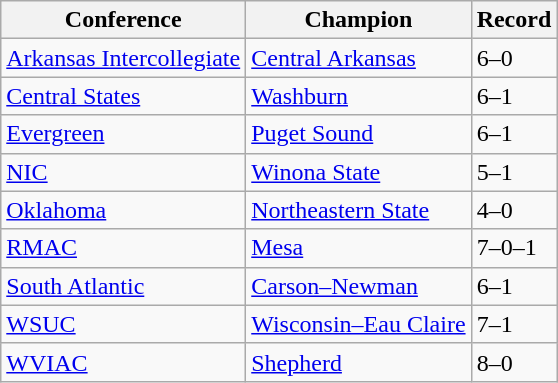<table class="wikitable">
<tr>
<th>Conference</th>
<th>Champion</th>
<th>Record</th>
</tr>
<tr>
<td><a href='#'>Arkansas Intercollegiate</a></td>
<td><a href='#'>Central Arkansas</a></td>
<td>6–0</td>
</tr>
<tr>
<td><a href='#'>Central States</a></td>
<td><a href='#'>Washburn</a></td>
<td>6–1</td>
</tr>
<tr>
<td><a href='#'>Evergreen</a></td>
<td><a href='#'>Puget Sound</a></td>
<td>6–1</td>
</tr>
<tr>
<td><a href='#'>NIC</a></td>
<td><a href='#'>Winona State</a></td>
<td>5–1</td>
</tr>
<tr>
<td><a href='#'>Oklahoma</a></td>
<td><a href='#'>Northeastern State</a></td>
<td>4–0</td>
</tr>
<tr>
<td><a href='#'>RMAC</a></td>
<td><a href='#'>Mesa</a></td>
<td>7–0–1</td>
</tr>
<tr>
<td><a href='#'>South Atlantic</a></td>
<td><a href='#'>Carson–Newman</a></td>
<td>6–1</td>
</tr>
<tr>
<td><a href='#'>WSUC</a></td>
<td><a href='#'>Wisconsin–Eau Claire</a></td>
<td>7–1</td>
</tr>
<tr>
<td><a href='#'>WVIAC</a></td>
<td><a href='#'>Shepherd</a></td>
<td>8–0</td>
</tr>
</table>
